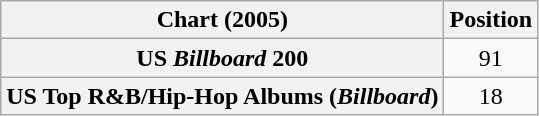<table class="wikitable sortable plainrowheaders"style="text-align:center">
<tr>
<th scope="col">Chart (2005)</th>
<th scope="col">Position</th>
</tr>
<tr>
<th scope="row">US <em>Billboard</em> 200</th>
<td>91</td>
</tr>
<tr>
<th scope="row">US Top R&B/Hip-Hop Albums (<em>Billboard</em>)</th>
<td>18</td>
</tr>
</table>
